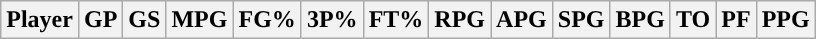<table class="wikitable sortable" style="text-align:center;">
<tr>
<th>Player</th>
<th>GP</th>
<th>GS</th>
<th>MPG</th>
<th>FG%</th>
<th>3P%</th>
<th>FT%</th>
<th>RPG</th>
<th>APG</th>
<th>SPG</th>
<th>BPG</th>
<th>TO</th>
<th>PF</th>
<th>PPG</th>
</tr>
</table>
